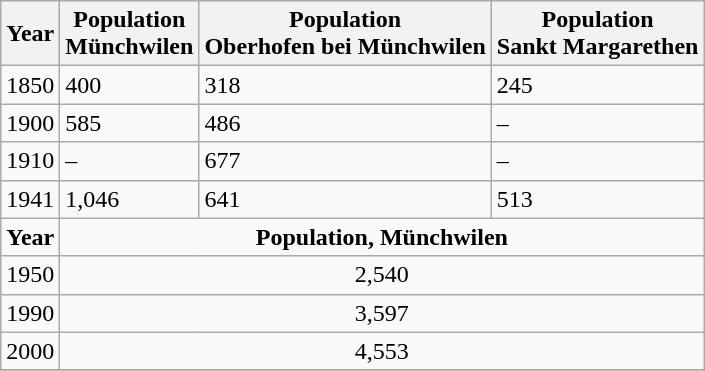<table class="wikitable">
<tr>
<th>Year</th>
<th>Population <br>Münchwilen</th>
<th>Population <br>Oberhofen bei Münchwilen</th>
<th>Population <br>Sankt Margarethen</th>
</tr>
<tr>
<td>1850</td>
<td>400</td>
<td>318</td>
<td>245</td>
</tr>
<tr>
<td>1900</td>
<td>585</td>
<td>486</td>
<td>–</td>
</tr>
<tr>
<td>1910</td>
<td>–</td>
<td>677</td>
<td>–</td>
</tr>
<tr>
<td>1941</td>
<td>1,046</td>
<td>641</td>
<td>513</td>
</tr>
<tr>
<td colspan="1"><strong>Year</strong></td>
<td colspan="3" align ="center"><strong>Population, Münchwilen</strong></td>
</tr>
<tr>
<td>1950</td>
<td colspan="3" align ="center">2,540</td>
</tr>
<tr>
<td>1990</td>
<td colspan="3" align ="center">3,597</td>
</tr>
<tr>
<td>2000</td>
<td colspan="3" align ="center">4,553</td>
</tr>
<tr>
</tr>
</table>
